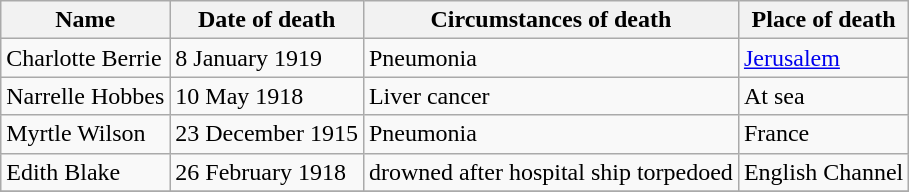<table class="wikitable">
<tr>
<th>Name</th>
<th>Date of death</th>
<th>Circumstances of death</th>
<th>Place of death</th>
</tr>
<tr>
<td>Charlotte Berrie</td>
<td>8 January 1919</td>
<td>Pneumonia</td>
<td><a href='#'>Jerusalem</a></td>
</tr>
<tr>
<td>Narrelle Hobbes</td>
<td>10 May 1918</td>
<td>Liver cancer</td>
<td>At sea</td>
</tr>
<tr>
<td>Myrtle Wilson</td>
<td>23 December 1915</td>
<td>Pneumonia</td>
<td>France</td>
</tr>
<tr>
<td>Edith Blake</td>
<td>26 February 1918</td>
<td>drowned after hospital ship torpedoed</td>
<td>English Channel </td>
</tr>
<tr>
</tr>
</table>
